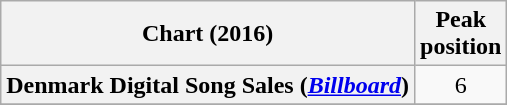<table class="wikitable unsortable plainrowheaders">
<tr>
<th scope="col">Chart (2016)</th>
<th scope="col">Peak<br>position</th>
</tr>
<tr>
<th scope="row">Denmark Digital Song Sales (<em><a href='#'>Billboard</a></em>)</th>
<td align="center">6</td>
</tr>
<tr>
</tr>
</table>
